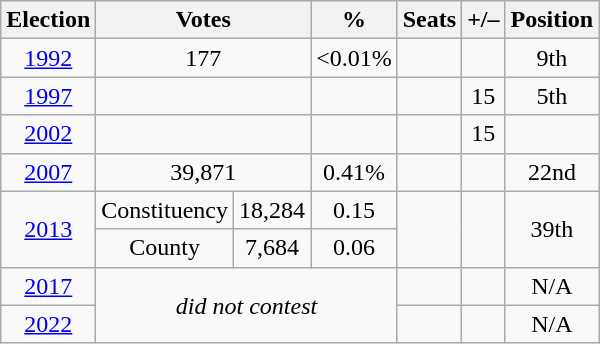<table class="wikitable" style="text-align:center">
<tr>
<th>Election</th>
<th colspan="2">Votes</th>
<th>%</th>
<th>Seats</th>
<th>+/–</th>
<th>Position</th>
</tr>
<tr>
<td><a href='#'>1992</a></td>
<td colspan="2">177</td>
<td><0.01%</td>
<td></td>
<td></td>
<td> 9th</td>
</tr>
<tr>
<td><a href='#'>1997</a></td>
<td colspan="2"></td>
<td></td>
<td></td>
<td> 15</td>
<td> 5th</td>
</tr>
<tr>
<td><a href='#'>2002</a></td>
<td colspan="2"></td>
<td></td>
<td></td>
<td> 15</td>
<td></td>
</tr>
<tr>
<td><a href='#'>2007</a></td>
<td colspan="2">39,871</td>
<td>0.41%</td>
<td></td>
<td></td>
<td> 22nd</td>
</tr>
<tr>
<td rowspan="2"><a href='#'>2013</a></td>
<td>Constituency</td>
<td>18,284</td>
<td>0.15</td>
<td rowspan="2"></td>
<td rowspan="2"></td>
<td rowspan="2"> 39th</td>
</tr>
<tr>
<td>County</td>
<td>7,684</td>
<td>0.06</td>
</tr>
<tr>
<td><a href='#'>2017</a></td>
<td colspan="3" rowspan="2"><em>did not contest</em></td>
<td></td>
<td></td>
<td>N/A</td>
</tr>
<tr>
<td><a href='#'>2022</a></td>
<td></td>
<td></td>
<td>N/A</td>
</tr>
</table>
